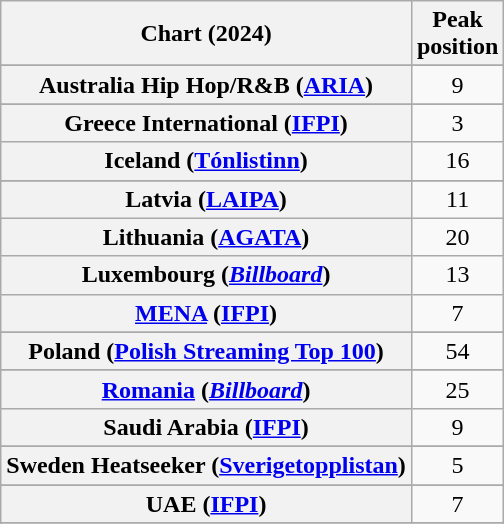<table class="wikitable sortable plainrowheaders" style="text-align:center">
<tr>
<th scope="col">Chart (2024)</th>
<th scope="col">Peak<br>position</th>
</tr>
<tr>
</tr>
<tr>
<th scope="row">Australia Hip Hop/R&B (<a href='#'>ARIA</a>)</th>
<td>9</td>
</tr>
<tr>
</tr>
<tr>
</tr>
<tr>
</tr>
<tr>
</tr>
<tr>
<th scope="row">Greece International (<a href='#'>IFPI</a>)</th>
<td>3</td>
</tr>
<tr>
<th scope="row">Iceland (<a href='#'>Tónlistinn</a>)</th>
<td>16</td>
</tr>
<tr>
</tr>
<tr>
</tr>
<tr>
<th scope="row">Latvia (<a href='#'>LAIPA</a>)</th>
<td>11</td>
</tr>
<tr>
<th scope="row">Lithuania (<a href='#'>AGATA</a>)</th>
<td>20</td>
</tr>
<tr>
<th scope="row">Luxembourg (<em><a href='#'>Billboard</a></em>)</th>
<td>13</td>
</tr>
<tr>
<th scope="row"><a href='#'>MENA</a> (<a href='#'>IFPI</a>)</th>
<td>7</td>
</tr>
<tr>
</tr>
<tr>
</tr>
<tr>
</tr>
<tr>
<th scope="row">Poland (<a href='#'>Polish Streaming Top 100</a>)</th>
<td>54</td>
</tr>
<tr>
</tr>
<tr>
<th scope="row"><a href='#'>Romania</a> (<em><a href='#'>Billboard</a></em>)</th>
<td>25</td>
</tr>
<tr>
<th scope="row">Saudi Arabia (<a href='#'>IFPI</a>)</th>
<td>9</td>
</tr>
<tr>
</tr>
<tr>
</tr>
<tr>
<th scope="row">Sweden Heatseeker (<a href='#'>Sverigetopplistan</a>)</th>
<td>5</td>
</tr>
<tr>
</tr>
<tr>
<th scope="row">UAE (<a href='#'>IFPI</a>)</th>
<td>7</td>
</tr>
<tr>
</tr>
<tr>
</tr>
<tr>
</tr>
<tr>
</tr>
</table>
